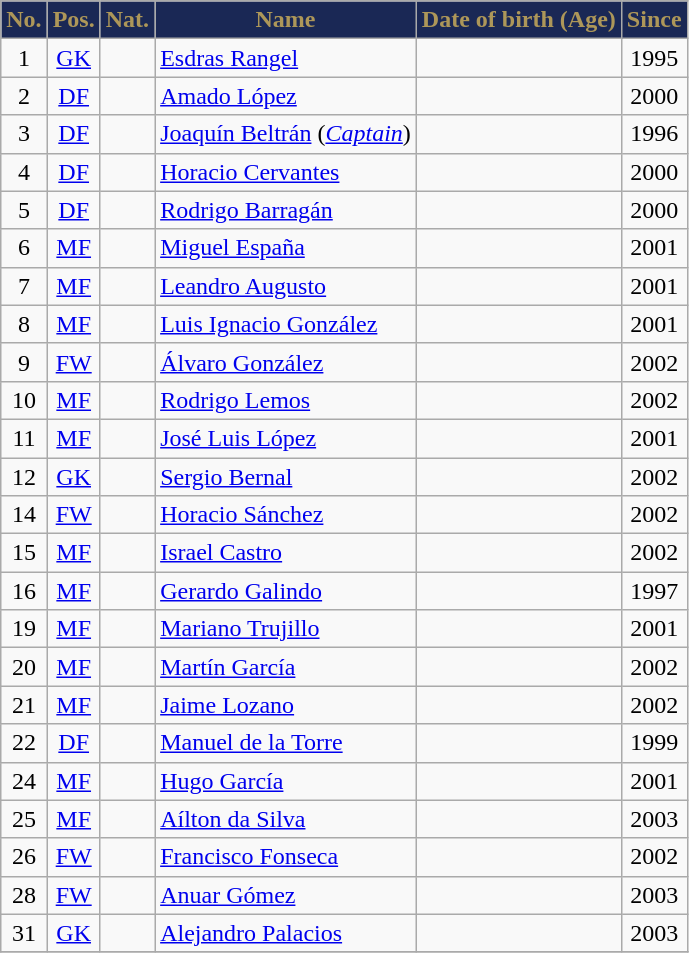<table class="wikitable sortable" style="text-align:center; font-size:100%;">
<tr>
<th style=background-color:#1A2855;color:#AD9759>No.</th>
<th style=background-color:#1A2855;color:#AD9759>Pos.</th>
<th style=background-color:#1A2855;color:#AD9759>Nat.</th>
<th style=background-color:#1A2855;color:#AD9759>Name</th>
<th style=background-color:#1A2855;color:#AD9759>Date of birth (Age)</th>
<th style=background-color:#1A2855;color:#AD9759>Since</th>
</tr>
<tr>
<td>1</td>
<td><a href='#'>GK</a></td>
<td></td>
<td align=left><a href='#'>Esdras Rangel</a></td>
<td></td>
<td>1995</td>
</tr>
<tr>
<td>2</td>
<td><a href='#'>DF</a></td>
<td></td>
<td align=left><a href='#'>Amado López</a></td>
<td></td>
<td>2000</td>
</tr>
<tr>
<td>3</td>
<td><a href='#'>DF</a></td>
<td></td>
<td align=left><a href='#'>Joaquín Beltrán</a> (<em><a href='#'>Captain</a></em>)</td>
<td></td>
<td>1996</td>
</tr>
<tr>
<td>4</td>
<td><a href='#'>DF</a></td>
<td></td>
<td align=left><a href='#'>Horacio Cervantes</a></td>
<td></td>
<td>2000</td>
</tr>
<tr>
<td>5</td>
<td><a href='#'>DF</a></td>
<td></td>
<td align=left><a href='#'>Rodrigo Barragán</a></td>
<td></td>
<td>2000</td>
</tr>
<tr>
<td>6</td>
<td><a href='#'>MF</a></td>
<td></td>
<td align=left><a href='#'>Miguel España</a></td>
<td></td>
<td>2001</td>
</tr>
<tr>
<td>7</td>
<td><a href='#'>MF</a></td>
<td></td>
<td align=left><a href='#'>Leandro Augusto</a></td>
<td></td>
<td>2001</td>
</tr>
<tr>
<td>8</td>
<td><a href='#'>MF</a></td>
<td></td>
<td align=left><a href='#'>Luis Ignacio González</a></td>
<td></td>
<td>2001</td>
</tr>
<tr>
<td>9</td>
<td><a href='#'>FW</a></td>
<td></td>
<td align=left><a href='#'>Álvaro González</a></td>
<td></td>
<td>2002</td>
</tr>
<tr>
<td>10</td>
<td><a href='#'>MF</a></td>
<td></td>
<td align=left><a href='#'>Rodrigo Lemos</a></td>
<td></td>
<td>2002</td>
</tr>
<tr>
<td>11</td>
<td><a href='#'>MF</a></td>
<td></td>
<td align=left><a href='#'>José Luis López</a></td>
<td></td>
<td>2001</td>
</tr>
<tr>
<td>12</td>
<td><a href='#'>GK</a></td>
<td></td>
<td align=left><a href='#'>Sergio Bernal</a></td>
<td></td>
<td>2002</td>
</tr>
<tr>
<td>14</td>
<td><a href='#'>FW</a></td>
<td></td>
<td align=left><a href='#'>Horacio Sánchez</a></td>
<td></td>
<td>2002</td>
</tr>
<tr>
<td>15</td>
<td><a href='#'>MF</a></td>
<td></td>
<td align=left><a href='#'>Israel Castro</a></td>
<td></td>
<td>2002</td>
</tr>
<tr>
<td>16</td>
<td><a href='#'>MF</a></td>
<td></td>
<td align=left><a href='#'>Gerardo Galindo</a></td>
<td></td>
<td>1997</td>
</tr>
<tr>
<td>19</td>
<td><a href='#'>MF</a></td>
<td></td>
<td align=left><a href='#'>Mariano Trujillo</a></td>
<td></td>
<td>2001</td>
</tr>
<tr>
<td>20</td>
<td><a href='#'>MF</a></td>
<td></td>
<td align=left><a href='#'>Martín García</a></td>
<td></td>
<td>2002</td>
</tr>
<tr>
<td>21</td>
<td><a href='#'>MF</a></td>
<td></td>
<td align=left><a href='#'>Jaime Lozano</a></td>
<td></td>
<td>2002</td>
</tr>
<tr>
<td>22</td>
<td><a href='#'>DF</a></td>
<td></td>
<td align=left><a href='#'>Manuel de la Torre</a></td>
<td></td>
<td>1999</td>
</tr>
<tr>
<td>24</td>
<td><a href='#'>MF</a></td>
<td></td>
<td align=left><a href='#'>Hugo García</a></td>
<td></td>
<td>2001</td>
</tr>
<tr>
<td>25</td>
<td><a href='#'>MF</a></td>
<td></td>
<td align=left><a href='#'>Aílton da Silva</a></td>
<td></td>
<td>2003</td>
</tr>
<tr>
<td>26</td>
<td><a href='#'>FW</a></td>
<td></td>
<td align=left><a href='#'>Francisco Fonseca</a></td>
<td></td>
<td>2002</td>
</tr>
<tr>
<td>28</td>
<td><a href='#'>FW</a></td>
<td></td>
<td align=left><a href='#'>Anuar Gómez</a></td>
<td></td>
<td>2003</td>
</tr>
<tr>
<td>31</td>
<td><a href='#'>GK</a></td>
<td></td>
<td align=left><a href='#'>Alejandro Palacios</a></td>
<td></td>
<td>2003</td>
</tr>
<tr>
</tr>
</table>
